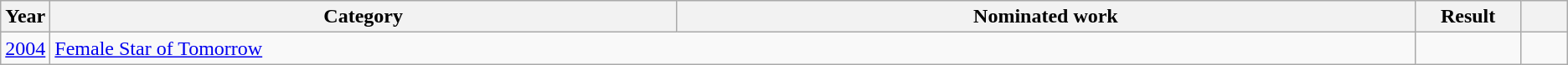<table class="wikitable sortable">
<tr>
<th scope="col" style="width:1em;">Year</th>
<th scope="col" style="width:33em;">Category</th>
<th scope="col" style="width:39em;">Nominated work</th>
<th scope="col" style="width:5em;">Result</th>
<th scope="col" style="width:2em;" class="unsortable"></th>
</tr>
<tr>
<td><a href='#'>2004</a></td>
<td colspan="2"><a href='#'>Female Star of Tomorrow</a></td>
<td></td>
<td></td>
</tr>
</table>
